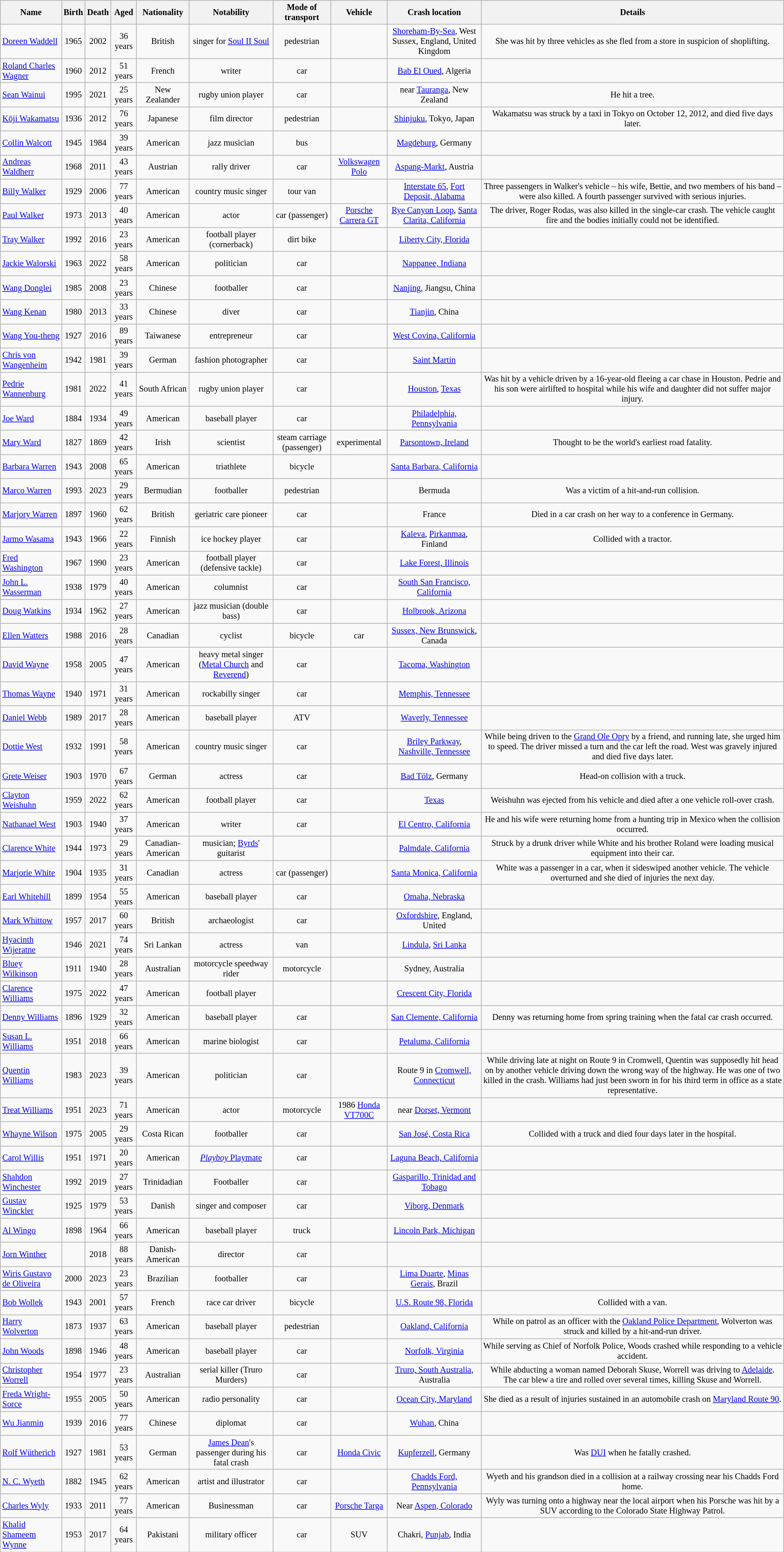<table class="wikitable sortable" style="text-align:center; font-size:85%">
<tr>
<th>Name</th>
<th>Birth</th>
<th>Death</th>
<th>Aged</th>
<th>Nationality</th>
<th>Notability</th>
<th>Mode of transport</th>
<th>Vehicle</th>
<th>Crash location</th>
<th>Details</th>
</tr>
<tr>
<td align="left"><a href='#'>Doreen Waddell</a></td>
<td>1965</td>
<td>2002</td>
<td>36 years</td>
<td>British</td>
<td>singer for <a href='#'>Soul II Soul</a></td>
<td>pedestrian</td>
<td></td>
<td><a href='#'>Shoreham-By-Sea</a>, West Sussex, England, United Kingdom</td>
<td>She was hit by three vehicles as she fled from a store in suspicion of shoplifting.</td>
</tr>
<tr>
<td align="left"><a href='#'>Roland Charles Wagner</a></td>
<td>1960</td>
<td>2012</td>
<td>51 years</td>
<td>French</td>
<td>writer</td>
<td>car</td>
<td></td>
<td><a href='#'>Bab El Oued</a>, Algeria</td>
<td></td>
</tr>
<tr>
<td align="left"><a href='#'>Sean Wainui</a></td>
<td>1995</td>
<td>2021</td>
<td>25 years</td>
<td>New Zealander</td>
<td>rugby union player</td>
<td>car</td>
<td></td>
<td>near <a href='#'>Tauranga</a>, New Zealand</td>
<td>He hit a tree.</td>
</tr>
<tr>
<td align="left"><a href='#'>Kōji Wakamatsu</a></td>
<td>1936</td>
<td>2012</td>
<td>76 years</td>
<td>Japanese</td>
<td>film director</td>
<td>pedestrian</td>
<td></td>
<td><a href='#'>Shinjuku</a>, Tokyo, Japan</td>
<td>Wakamatsu was struck by a taxi in Tokyo on October 12, 2012, and died five days later.</td>
</tr>
<tr>
<td align="left"><a href='#'>Collin Walcott</a></td>
<td>1945</td>
<td>1984</td>
<td>39 years</td>
<td>American</td>
<td>jazz musician</td>
<td>bus</td>
<td></td>
<td><a href='#'>Magdeburg</a>, Germany</td>
<td></td>
</tr>
<tr>
<td align="left"><a href='#'>Andreas Waldherr</a></td>
<td>1968</td>
<td>2011</td>
<td>43 years</td>
<td>Austrian</td>
<td>rally driver</td>
<td>car</td>
<td><a href='#'>Volkswagen Polo</a></td>
<td><a href='#'>Aspang-Markt</a>, Austria</td>
<td></td>
</tr>
<tr>
<td align="left"><a href='#'>Billy Walker</a></td>
<td>1929</td>
<td>2006</td>
<td>77 years</td>
<td>American</td>
<td>country music singer</td>
<td>tour van</td>
<td></td>
<td><a href='#'>Interstate 65</a>, <a href='#'>Fort Deposit, Alabama</a></td>
<td>Three passengers in Walker's vehicle – his wife, Bettie, and two members of his band – were also killed. A fourth passenger survived with serious injuries.</td>
</tr>
<tr>
<td align="left"><a href='#'>Paul Walker</a></td>
<td>1973</td>
<td>2013</td>
<td>40 years</td>
<td>American</td>
<td>actor</td>
<td>car (passenger)</td>
<td><a href='#'>Porsche Carrera GT</a></td>
<td><a href='#'>Rye Canyon Loop</a>, <a href='#'>Santa Clarita, California</a></td>
<td>The driver, Roger Rodas, was also killed in the single-car crash. The vehicle caught fire and the bodies initially could not be identified.</td>
</tr>
<tr>
<td align="left"><a href='#'>Tray Walker</a></td>
<td>1992</td>
<td>2016</td>
<td>23 years</td>
<td>American</td>
<td>football player (cornerback)</td>
<td>dirt bike</td>
<td></td>
<td><a href='#'>Liberty City, Florida</a></td>
<td></td>
</tr>
<tr>
<td align="left"><a href='#'>Jackie Walorski</a></td>
<td>1963</td>
<td>2022</td>
<td>58 years</td>
<td>American</td>
<td>politician</td>
<td>car</td>
<td></td>
<td><a href='#'>Nappanee, Indiana</a></td>
<td></td>
</tr>
<tr>
<td align="left"><a href='#'>Wang Donglei</a></td>
<td>1985</td>
<td>2008</td>
<td>23 years</td>
<td>Chinese</td>
<td>footballer</td>
<td>car</td>
<td></td>
<td><a href='#'>Nanjing</a>, Jiangsu, China</td>
<td></td>
</tr>
<tr>
<td align="left"><a href='#'>Wang Kenan</a></td>
<td>1980</td>
<td>2013</td>
<td>33 years</td>
<td>Chinese</td>
<td>diver</td>
<td>car</td>
<td></td>
<td><a href='#'>Tianjin</a>, China</td>
<td></td>
</tr>
<tr>
<td align="left"><a href='#'>Wang You-theng</a></td>
<td>1927</td>
<td>2016</td>
<td>89 years</td>
<td>Taiwanese</td>
<td>entrepreneur</td>
<td>car</td>
<td></td>
<td><a href='#'>West Covina, California</a></td>
<td></td>
</tr>
<tr>
<td align="left"><a href='#'>Chris von Wangenheim</a></td>
<td>1942</td>
<td>1981</td>
<td>39 years</td>
<td>German</td>
<td>fashion photographer</td>
<td>car</td>
<td></td>
<td><a href='#'>Saint Martin</a></td>
<td></td>
</tr>
<tr>
<td align="left"><a href='#'>Pedrie Wannenburg</a></td>
<td>1981</td>
<td>2022</td>
<td>41 years</td>
<td>South African</td>
<td>rugby union player</td>
<td>car</td>
<td></td>
<td><a href='#'>Houston</a>, <a href='#'>Texas</a></td>
<td>Was hit by a vehicle driven by a 16-year-old fleeing a car chase in Houston. Pedrie and his son were airlifted to hospital while his wife and daughter did not suffer major injury.</td>
</tr>
<tr>
<td align="left"><a href='#'>Joe Ward</a></td>
<td>1884</td>
<td>1934</td>
<td>49 years</td>
<td>American</td>
<td>baseball player</td>
<td>car</td>
<td></td>
<td><a href='#'>Philadelphia, Pennsylvania</a></td>
<td></td>
</tr>
<tr>
<td align="left"><a href='#'>Mary Ward</a></td>
<td>1827</td>
<td>1869</td>
<td>42 years</td>
<td>Irish</td>
<td>scientist</td>
<td>steam carriage (passenger)</td>
<td>experimental</td>
<td><a href='#'>Parsontown, Ireland</a></td>
<td>Thought to be the world's earliest road fatality.</td>
</tr>
<tr>
<td align="left"><a href='#'>Barbara Warren</a></td>
<td>1943</td>
<td>2008</td>
<td>65 years</td>
<td>American</td>
<td>triathlete</td>
<td>bicycle</td>
<td></td>
<td><a href='#'>Santa Barbara, California</a></td>
<td></td>
</tr>
<tr>
<td align="left"><a href='#'>Marco Warren</a></td>
<td>1993</td>
<td>2023</td>
<td>29 years</td>
<td>Bermudian</td>
<td>footballer</td>
<td>pedestrian</td>
<td></td>
<td>Bermuda</td>
<td>Was a victim of a hit-and-run collision.</td>
</tr>
<tr>
<td align="left"><a href='#'>Marjory Warren</a></td>
<td>1897</td>
<td>1960</td>
<td>62 years</td>
<td>British</td>
<td>geriatric care pioneer</td>
<td>car</td>
<td></td>
<td>France</td>
<td>Died in a car crash on her way to a conference in Germany.</td>
</tr>
<tr>
<td align="left"><a href='#'>Jarmo Wasama</a></td>
<td>1943</td>
<td>1966</td>
<td>22 years</td>
<td>Finnish</td>
<td>ice hockey player</td>
<td>car</td>
<td></td>
<td><a href='#'>Kaleva</a>, <a href='#'>Pirkanmaa</a>, Finland</td>
<td>Collided with a tractor.</td>
</tr>
<tr>
<td align="left"><a href='#'>Fred Washington</a></td>
<td>1967</td>
<td>1990</td>
<td>23 years</td>
<td>American</td>
<td>football player (defensive tackle)</td>
<td>car</td>
<td></td>
<td><a href='#'>Lake Forest, Illinois</a></td>
<td></td>
</tr>
<tr>
<td align="left"><a href='#'>John L. Wasserman</a></td>
<td>1938</td>
<td>1979</td>
<td>40 years</td>
<td>American</td>
<td>columnist</td>
<td>car</td>
<td></td>
<td><a href='#'>South San Francisco, California</a></td>
<td></td>
</tr>
<tr>
<td align="left"><a href='#'>Doug Watkins</a></td>
<td>1934</td>
<td>1962</td>
<td>27 years</td>
<td>American</td>
<td>jazz musician (double bass)</td>
<td>car</td>
<td></td>
<td><a href='#'>Holbrook, Arizona</a></td>
<td></td>
</tr>
<tr>
<td align="left"><a href='#'>Ellen Watters</a></td>
<td>1988</td>
<td>2016</td>
<td>28 years</td>
<td>Canadian</td>
<td>cyclist</td>
<td>bicycle</td>
<td>car</td>
<td><a href='#'>Sussex, New Brunswick</a>, Canada</td>
<td></td>
</tr>
<tr>
<td align="left"><a href='#'>David Wayne</a></td>
<td>1958</td>
<td>2005</td>
<td>47 years</td>
<td>American</td>
<td>heavy metal singer (<a href='#'>Metal Church</a> and <a href='#'>Reverend</a>)</td>
<td>car</td>
<td></td>
<td><a href='#'>Tacoma, Washington</a></td>
<td></td>
</tr>
<tr>
<td align="left"><a href='#'>Thomas Wayne</a></td>
<td>1940</td>
<td>1971</td>
<td>31 years</td>
<td>American</td>
<td>rockabilly singer</td>
<td>car</td>
<td></td>
<td><a href='#'>Memphis, Tennessee</a></td>
<td></td>
</tr>
<tr>
<td align="left"><a href='#'>Daniel Webb</a></td>
<td>1989</td>
<td>2017</td>
<td>28 years</td>
<td>American</td>
<td>baseball player</td>
<td>ATV</td>
<td></td>
<td><a href='#'>Waverly, Tennessee</a></td>
<td></td>
</tr>
<tr>
<td align="left"><a href='#'>Dottie West</a></td>
<td>1932</td>
<td>1991</td>
<td>58 years</td>
<td>American</td>
<td>country music singer</td>
<td>car</td>
<td></td>
<td><a href='#'>Briley Parkway</a>, <a href='#'>Nashville, Tennessee</a></td>
<td>While being driven to the <a href='#'>Grand Ole Opry</a> by a friend, and running late, she urged him to speed. The driver missed a turn and the car left the road. West was gravely injured and died five days later.</td>
</tr>
<tr>
<td align="left"><a href='#'>Grete Weiser</a></td>
<td>1903</td>
<td>1970</td>
<td>67 years</td>
<td>German</td>
<td>actress</td>
<td>car</td>
<td></td>
<td><a href='#'>Bad Tölz</a>, Germany</td>
<td>Head-on collision with a truck.</td>
</tr>
<tr>
<td align="left"><a href='#'>Clayton Weishuhn</a></td>
<td>1959</td>
<td>2022</td>
<td>62 years</td>
<td>American</td>
<td>football player</td>
<td>car</td>
<td></td>
<td><a href='#'>Texas</a></td>
<td>Weishuhn was ejected from his vehicle and died after a one vehicle roll-over crash.</td>
</tr>
<tr>
<td align="left"><a href='#'>Nathanael West</a></td>
<td>1903</td>
<td>1940</td>
<td>37 years</td>
<td>American</td>
<td>writer</td>
<td>car</td>
<td></td>
<td><a href='#'>El Centro, California</a></td>
<td>He and his wife were returning home from a hunting trip in Mexico when the collision occurred.</td>
</tr>
<tr>
<td align="left"><a href='#'>Clarence White</a></td>
<td>1944</td>
<td>1973</td>
<td>29 years</td>
<td>Canadian-American</td>
<td>musician; <a href='#'>Byrds</a>' guitarist</td>
<td></td>
<td></td>
<td><a href='#'>Palmdale, California</a></td>
<td>Struck by a drunk driver while White and his brother Roland were loading musical equipment into their car.</td>
</tr>
<tr>
<td align="left"><a href='#'>Marjorie White</a></td>
<td>1904</td>
<td>1935</td>
<td>31 years</td>
<td>Canadian</td>
<td>actress</td>
<td>car (passenger)</td>
<td></td>
<td><a href='#'>Santa Monica, California</a></td>
<td>White was a passenger in a car, when it sideswiped another vehicle. The vehicle overturned and she died of injuries the next day.</td>
</tr>
<tr>
<td align="left"><a href='#'>Earl Whitehill</a></td>
<td>1899</td>
<td>1954</td>
<td>55 years</td>
<td>American</td>
<td>baseball player</td>
<td>car</td>
<td></td>
<td><a href='#'>Omaha, Nebraska</a></td>
<td></td>
</tr>
<tr>
<td align="left"><a href='#'>Mark Whittow</a></td>
<td>1957</td>
<td>2017</td>
<td>60 years</td>
<td>British</td>
<td>archaeologist</td>
<td>car</td>
<td></td>
<td><a href='#'>Oxfordshire</a>, England, United</td>
<td></td>
</tr>
<tr>
<td align="left"><a href='#'>Hyacinth Wijeratne</a></td>
<td>1946</td>
<td>2021</td>
<td>74 years</td>
<td>Sri Lankan</td>
<td>actress</td>
<td>van</td>
<td></td>
<td><a href='#'>Lindula</a>, <a href='#'>Sri Lanka</a></td>
<td></td>
</tr>
<tr>
<td align="left"><a href='#'>Bluey Wilkinson</a></td>
<td>1911</td>
<td>1940</td>
<td>28 years</td>
<td>Australian</td>
<td>motorcycle speedway rider</td>
<td>motorcycle</td>
<td></td>
<td>Sydney, Australia</td>
<td></td>
</tr>
<tr>
<td align="left"><a href='#'>Clarence Williams</a></td>
<td>1975</td>
<td>2022</td>
<td>47 years</td>
<td>American</td>
<td>football player</td>
<td></td>
<td></td>
<td><a href='#'>Crescent City, Florida</a></td>
<td></td>
</tr>
<tr>
<td align="left"><a href='#'>Denny Williams</a></td>
<td>1896</td>
<td>1929</td>
<td>32 years</td>
<td>American</td>
<td>baseball player</td>
<td>car</td>
<td></td>
<td><a href='#'>San Clemente, California</a></td>
<td>Denny was returning home from spring training when the fatal car crash occurred.</td>
</tr>
<tr>
<td align="left"><a href='#'>Susan L. Williams</a></td>
<td>1951</td>
<td>2018</td>
<td>66 years</td>
<td>American</td>
<td>marine biologist</td>
<td>car</td>
<td></td>
<td><a href='#'>Petaluma, California</a></td>
<td></td>
</tr>
<tr>
<td align="left"><a href='#'>Quentin Williams</a></td>
<td>1983</td>
<td>2023</td>
<td>39 years</td>
<td>American</td>
<td>politician</td>
<td>car</td>
<td></td>
<td>Route 9 in <a href='#'>Cromwell, Connecticut</a></td>
<td>While driving late at night on Route 9 in Cromwell, Quentin was supposedly hit head on by another vehicle driving down the wrong way of the highway. He was one of two killed in the crash. Williams had just been sworn in for his third term in office as a state representative.</td>
</tr>
<tr>
<td align="left"><a href='#'>Treat Williams</a></td>
<td>1951</td>
<td>2023</td>
<td>71 years</td>
<td>American</td>
<td>actor</td>
<td>motorcycle</td>
<td>1986 <a href='#'>Honda VT700C</a></td>
<td>near <a href='#'>Dorset, Vermont</a></td>
<td></td>
</tr>
<tr>
<td align="left"><a href='#'>Whayne Wilson</a></td>
<td>1975</td>
<td>2005</td>
<td>29 years</td>
<td>Costa Rican</td>
<td>footballer</td>
<td>car</td>
<td></td>
<td><a href='#'>San José, Costa Rica</a></td>
<td>Collided with a truck and died four days later in the hospital.</td>
</tr>
<tr>
<td align="left"><a href='#'>Carol Willis</a></td>
<td>1951</td>
<td>1971</td>
<td>20 years</td>
<td>American</td>
<td><a href='#'><em>Playboy</em> Playmate</a></td>
<td>car</td>
<td></td>
<td><a href='#'>Laguna Beach, California</a></td>
<td></td>
</tr>
<tr>
<td align="left"><a href='#'>Shahdon Winchester</a></td>
<td>1992</td>
<td>2019</td>
<td>27 years</td>
<td>Trinidadian</td>
<td>Footballer</td>
<td>car</td>
<td></td>
<td><a href='#'>Gasparillo, Trinidad and Tobago</a></td>
<td></td>
</tr>
<tr>
<td align="left"><a href='#'>Gustav Winckler</a></td>
<td>1925</td>
<td>1979</td>
<td>53 years</td>
<td>Danish</td>
<td>singer and composer</td>
<td>car</td>
<td></td>
<td><a href='#'>Viborg, Denmark</a></td>
<td></td>
</tr>
<tr>
<td align="left"><a href='#'>Al Wingo</a></td>
<td>1898</td>
<td>1964</td>
<td>66 years</td>
<td>American</td>
<td>baseball player</td>
<td>truck</td>
<td></td>
<td><a href='#'>Lincoln Park, Michigan</a></td>
<td></td>
</tr>
<tr>
<td align="left"><a href='#'>Jorn Winther</a></td>
<td></td>
<td>2018</td>
<td>88 years</td>
<td>Danish-American</td>
<td>director</td>
<td>car</td>
<td></td>
<td></td>
<td></td>
</tr>
<tr>
<td align="left"><a href='#'>Wiris Gustavo de Oliveira</a></td>
<td>2000</td>
<td>2023</td>
<td>23 years</td>
<td>Brazilian</td>
<td>footballer</td>
<td>car</td>
<td></td>
<td><a href='#'>Lima Duarte</a>, <a href='#'>Minas Gerais</a>, Brazil</td>
<td></td>
</tr>
<tr>
<td align="left"><a href='#'>Bob Wollek</a></td>
<td>1943</td>
<td>2001</td>
<td>57 years</td>
<td>French</td>
<td>race car driver</td>
<td>bicycle</td>
<td></td>
<td><a href='#'>U.S. Route 98, Florida</a></td>
<td>Collided with a van.</td>
</tr>
<tr>
<td align="left"><a href='#'>Harry Wolverton</a></td>
<td>1873</td>
<td>1937</td>
<td>63 years</td>
<td>American</td>
<td>baseball player</td>
<td>pedestrian</td>
<td></td>
<td><a href='#'>Oakland, California</a></td>
<td>While on patrol as an officer with the <a href='#'>Oakland Police Department</a>, Wolverton was struck and killed by a hit-and-run driver.</td>
</tr>
<tr>
<td align="left"><a href='#'>John Woods</a></td>
<td>1898</td>
<td>1946</td>
<td>48 years</td>
<td>American</td>
<td>baseball player</td>
<td>car</td>
<td></td>
<td><a href='#'>Norfolk, Virginia</a></td>
<td>While serving as Chief of Norfolk Police, Woods crashed while responding to a vehicle accident.</td>
</tr>
<tr>
<td align="left"><a href='#'>Christopher Worrell</a></td>
<td>1954</td>
<td>1977</td>
<td>23 years</td>
<td>Australian</td>
<td>serial killer (Truro Murders)</td>
<td>car</td>
<td></td>
<td><a href='#'>Truro, South Australia</a>, Australia</td>
<td>While abducting a woman named Deborah Skuse, Worrell was driving to <a href='#'>Adelaide</a>. The car blew a tire and rolled over several times, killing Skuse and Worrell.</td>
</tr>
<tr>
<td align="left"><a href='#'>Freda Wright-Sorce</a></td>
<td>1955</td>
<td>2005</td>
<td>50 years</td>
<td>American</td>
<td>radio personality</td>
<td>car</td>
<td></td>
<td><a href='#'>Ocean City, Maryland</a></td>
<td>She died as a result of injuries sustained in an automobile crash on <a href='#'>Maryland Route 90</a>.</td>
</tr>
<tr>
<td align="left"><a href='#'>Wu Jianmin</a></td>
<td>1939</td>
<td>2016</td>
<td>77 years</td>
<td>Chinese</td>
<td>diplomat</td>
<td>car</td>
<td></td>
<td><a href='#'>Wuhan</a>, China</td>
<td></td>
</tr>
<tr>
<td align="left"><a href='#'>Rolf Wütherich</a></td>
<td>1927</td>
<td>1981</td>
<td>53 years</td>
<td>German</td>
<td><a href='#'>James Dean</a>'s passenger during his fatal crash</td>
<td>car</td>
<td><a href='#'>Honda Civic</a></td>
<td><a href='#'>Kupferzell</a>, Germany</td>
<td>Was <a href='#'>DUI</a> when he fatally crashed.</td>
</tr>
<tr>
<td align="left"><a href='#'>N. C. Wyeth</a></td>
<td>1882</td>
<td>1945</td>
<td>62 years</td>
<td>American</td>
<td>artist and illustrator</td>
<td>car</td>
<td></td>
<td><a href='#'>Chadds Ford, Pennsylvania</a></td>
<td>Wyeth and his grandson died in a collision at a railway crossing near his Chadds Ford home.</td>
</tr>
<tr>
<td align="left"><a href='#'>Charles Wyly</a></td>
<td>1933</td>
<td>2011</td>
<td>77 years</td>
<td>American</td>
<td>Businessman</td>
<td>car</td>
<td><a href='#'>Porsche Targa</a></td>
<td>Near <a href='#'>Aspen, Colorado</a></td>
<td>Wyly was turning onto a highway near the local airport when his Porsche was hit by a SUV according to the Colorado State Highway Patrol.</td>
</tr>
<tr>
<td align="left"><a href='#'>Khalid Shameem Wynne</a></td>
<td>1953</td>
<td>2017</td>
<td>64 years</td>
<td>Pakistani</td>
<td>military officer</td>
<td>car</td>
<td>SUV</td>
<td>Chakri, <a href='#'>Punjab</a>, India</td>
<td></td>
</tr>
</table>
